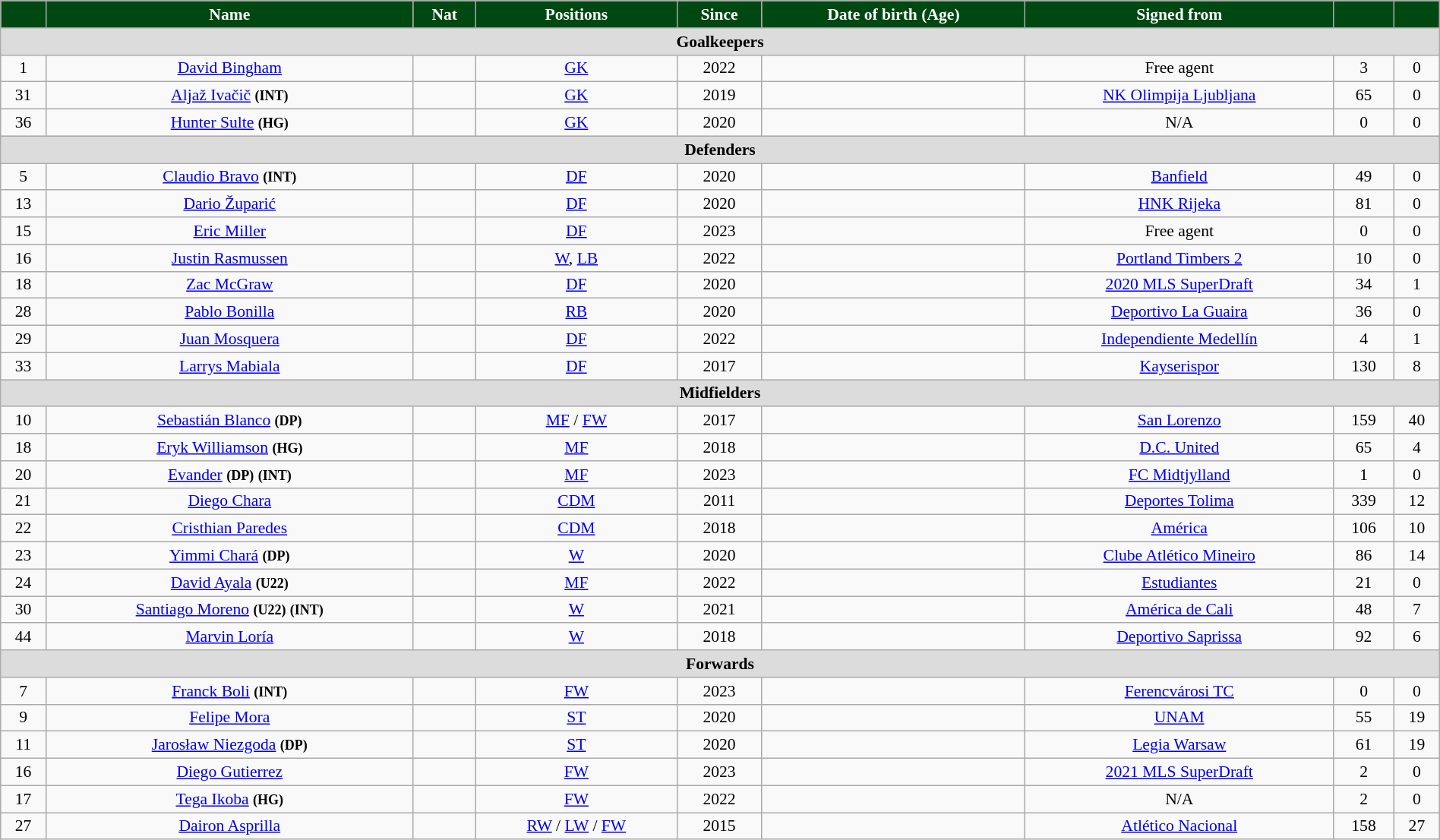<table class="wikitable" style="text-align:center; font-size:90%; width:100%;">
<tr>
<th style="background:#004812; color:white; text-align:center;"></th>
<th style="background:#004812; color:white; text-align:center;">Name</th>
<th style="background:#004812; color:white; text-align:center;">Nat</th>
<th style="background:#004812; color:white; text-align:center;">Positions</th>
<th style="background:#004812; color:white; text-align:center;">Since</th>
<th style="background:#004812; color:white; text-align:center;">Date of birth (Age)</th>
<th style="background:#004812; color:white; text-align:center;">Signed from</th>
<th style="background:#004812; color:white; text-align:center;"></th>
<th style="background:#004812; color:white; text-align:center;"></th>
</tr>
<tr>
<th colspan="9" style="background:#dcdcdc; text-align:center;">Goalkeepers</th>
</tr>
<tr>
<td>1</td>
<td><a href='#'>David Bingham</a></td>
<td></td>
<td><a href='#'>GK</a></td>
<td>2022</td>
<td></td>
<td>Free agent</td>
<td>3</td>
<td>0</td>
</tr>
<tr>
<td>31</td>
<td><a href='#'>Aljaž Ivačič</a> <small><strong>(INT)</strong></small></td>
<td></td>
<td><a href='#'>GK</a></td>
<td>2019</td>
<td></td>
<td> <a href='#'>NK Olimpija Ljubljana</a></td>
<td>65</td>
<td>0</td>
</tr>
<tr>
<td>36</td>
<td><a href='#'>Hunter Sulte</a> <small><strong>(HG)</strong></small></td>
<td></td>
<td><a href='#'>GK</a></td>
<td>2020</td>
<td></td>
<td>N/A</td>
<td>0</td>
<td>0</td>
</tr>
<tr>
<th colspan="9" style="background:#dcdcdc; text-align:center;">Defenders</th>
</tr>
<tr>
<td>5</td>
<td><a href='#'>Claudio Bravo</a> <small><strong>(INT)</strong></small></td>
<td></td>
<td><a href='#'>DF</a></td>
<td>2020</td>
<td></td>
<td> <a href='#'>Banfield</a></td>
<td>49</td>
<td>0</td>
</tr>
<tr>
<td>13</td>
<td><a href='#'>Dario Župarić</a></td>
<td></td>
<td><a href='#'>DF</a></td>
<td>2020</td>
<td></td>
<td> <a href='#'>HNK Rijeka</a></td>
<td>81</td>
<td>0</td>
</tr>
<tr>
<td>15</td>
<td><a href='#'>Eric Miller</a></td>
<td></td>
<td><a href='#'>DF</a></td>
<td>2023</td>
<td></td>
<td>Free agent</td>
<td>0</td>
<td>0</td>
</tr>
<tr>
<td>16</td>
<td><a href='#'>Justin Rasmussen</a></td>
<td></td>
<td><a href='#'>W</a>, <a href='#'>LB</a></td>
<td>2022</td>
<td></td>
<td> <a href='#'>Portland Timbers 2</a></td>
<td>10</td>
<td>0</td>
</tr>
<tr>
<td>18</td>
<td><a href='#'>Zac McGraw</a></td>
<td></td>
<td><a href='#'>DF</a></td>
<td>2020</td>
<td></td>
<td><a href='#'>2020 MLS SuperDraft</a></td>
<td>34</td>
<td>1</td>
</tr>
<tr>
<td>28</td>
<td><a href='#'>Pablo Bonilla</a></td>
<td></td>
<td><a href='#'>RB</a></td>
<td>2020</td>
<td></td>
<td> <a href='#'>Deportivo La Guaira</a></td>
<td>36</td>
<td>0</td>
</tr>
<tr>
<td>29</td>
<td><a href='#'>Juan Mosquera</a></td>
<td></td>
<td><a href='#'>DF</a></td>
<td>2022</td>
<td></td>
<td> <a href='#'>Independiente Medellín</a></td>
<td>4</td>
<td>1</td>
</tr>
<tr>
<td>33</td>
<td><a href='#'>Larrys Mabiala</a></td>
<td></td>
<td><a href='#'>DF</a></td>
<td>2017</td>
<td></td>
<td> <a href='#'>Kayserispor</a></td>
<td>130</td>
<td>8</td>
</tr>
<tr>
<th colspan="9" style="background:#dcdcdc; text-align:center;">Midfielders</th>
</tr>
<tr>
<td>10</td>
<td><a href='#'>Sebastián Blanco</a> <small><strong>(DP)</strong></small></td>
<td></td>
<td><a href='#'>MF</a> / <a href='#'>FW</a></td>
<td>2017</td>
<td></td>
<td> <a href='#'>San Lorenzo</a></td>
<td>159</td>
<td>40</td>
</tr>
<tr>
<td>18</td>
<td><a href='#'>Eryk Williamson</a> <small><strong>(HG)</strong></small></td>
<td></td>
<td><a href='#'>MF</a></td>
<td>2018</td>
<td></td>
<td> <a href='#'>D.C. United</a></td>
<td>65</td>
<td>4</td>
</tr>
<tr>
<td>20</td>
<td><a href='#'>Evander</a> <small><strong>(DP)</strong></small> <small><strong>(INT)</strong></small></td>
<td></td>
<td><a href='#'>MF</a></td>
<td>2023</td>
<td></td>
<td> <a href='#'>FC Midtjylland</a></td>
<td>1</td>
<td>0</td>
</tr>
<tr>
<td>21</td>
<td><a href='#'>Diego Chara</a></td>
<td></td>
<td><a href='#'>CDM</a></td>
<td>2011</td>
<td></td>
<td> <a href='#'>Deportes Tolima</a></td>
<td>339</td>
<td>12</td>
</tr>
<tr>
<td>22</td>
<td><a href='#'>Cristhian Paredes</a></td>
<td></td>
<td><a href='#'>CDM</a></td>
<td>2018</td>
<td></td>
<td> <a href='#'>América</a></td>
<td>106</td>
<td>10</td>
</tr>
<tr>
<td>23</td>
<td><a href='#'>Yimmi Chará</a> <small><strong>(DP)</strong></small></td>
<td></td>
<td><a href='#'>W</a></td>
<td>2020</td>
<td></td>
<td> <a href='#'>Clube Atlético Mineiro</a></td>
<td>86</td>
<td>14</td>
</tr>
<tr>
<td>24</td>
<td><a href='#'>David Ayala</a> <small><strong>(U22)</strong></small></td>
<td></td>
<td><a href='#'>MF</a></td>
<td>2022</td>
<td></td>
<td> <a href='#'>Estudiantes</a></td>
<td>21</td>
<td>0</td>
</tr>
<tr>
<td>30</td>
<td><a href='#'>Santiago Moreno</a> <small><strong>(U22)</strong></small> <small><strong>(INT)</strong></small></td>
<td></td>
<td><a href='#'>W</a></td>
<td>2021</td>
<td></td>
<td> <a href='#'>América de Cali</a></td>
<td>48</td>
<td>7</td>
</tr>
<tr>
<td>44</td>
<td><a href='#'>Marvin Loría</a></td>
<td></td>
<td><a href='#'>W</a></td>
<td>2018</td>
<td></td>
<td> <a href='#'>Deportivo Saprissa</a></td>
<td>92</td>
<td>6</td>
</tr>
<tr>
<th colspan="9" style="background:#dcdcdc; text-align:center;">Forwards</th>
</tr>
<tr>
<td>7</td>
<td><a href='#'>Franck Boli</a> <small><strong>(INT)</strong></small></td>
<td></td>
<td><a href='#'>FW</a></td>
<td>2023</td>
<td></td>
<td> <a href='#'>Ferencvárosi TC</a></td>
<td>0</td>
<td>0</td>
</tr>
<tr>
<td>9</td>
<td><a href='#'>Felipe Mora</a></td>
<td></td>
<td><a href='#'>ST</a></td>
<td>2020</td>
<td></td>
<td> <a href='#'>UNAM</a></td>
<td>55</td>
<td>19</td>
</tr>
<tr>
<td>11</td>
<td><a href='#'>Jarosław Niezgoda</a> <small><strong>(DP)</strong></small></td>
<td></td>
<td><a href='#'>ST</a></td>
<td>2020</td>
<td></td>
<td> <a href='#'>Legia Warsaw</a></td>
<td>61</td>
<td>19</td>
</tr>
<tr>
<td>16</td>
<td><a href='#'>Diego Gutierrez</a></td>
<td></td>
<td><a href='#'>FW</a></td>
<td>2023</td>
<td></td>
<td><a href='#'>2021 MLS SuperDraft</a></td>
<td>2</td>
<td>0</td>
</tr>
<tr>
<td>17</td>
<td><a href='#'>Tega Ikoba</a> <small><strong>(HG)</strong></small></td>
<td></td>
<td><a href='#'>FW</a></td>
<td>2022</td>
<td></td>
<td>N/A</td>
<td>2</td>
<td>0</td>
</tr>
<tr>
<td>27</td>
<td><a href='#'>Dairon Asprilla</a></td>
<td></td>
<td><a href='#'>RW</a> / <a href='#'>LW</a> / <a href='#'>FW</a></td>
<td>2015</td>
<td></td>
<td> <a href='#'>Atlético Nacional</a></td>
<td>158</td>
<td>27</td>
</tr>
</table>
